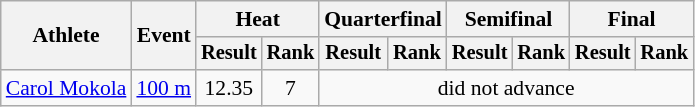<table class=wikitable style="font-size:90%">
<tr>
<th rowspan="2">Athlete</th>
<th rowspan="2">Event</th>
<th colspan="2">Heat</th>
<th colspan="2">Quarterfinal</th>
<th colspan="2">Semifinal</th>
<th colspan="2">Final</th>
</tr>
<tr style="font-size:95%">
<th>Result</th>
<th>Rank</th>
<th>Result</th>
<th>Rank</th>
<th>Result</th>
<th>Rank</th>
<th>Result</th>
<th>Rank</th>
</tr>
<tr align=center>
<td align=left><a href='#'>Carol Mokola</a></td>
<td align=left><a href='#'>100 m</a></td>
<td>12.35</td>
<td>7</td>
<td colspan=6>did not advance</td>
</tr>
</table>
